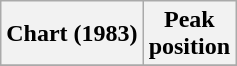<table class="wikitable sortable">
<tr>
<th align="left">Chart (1983)</th>
<th align="center">Peak<br>position</th>
</tr>
<tr>
</tr>
</table>
